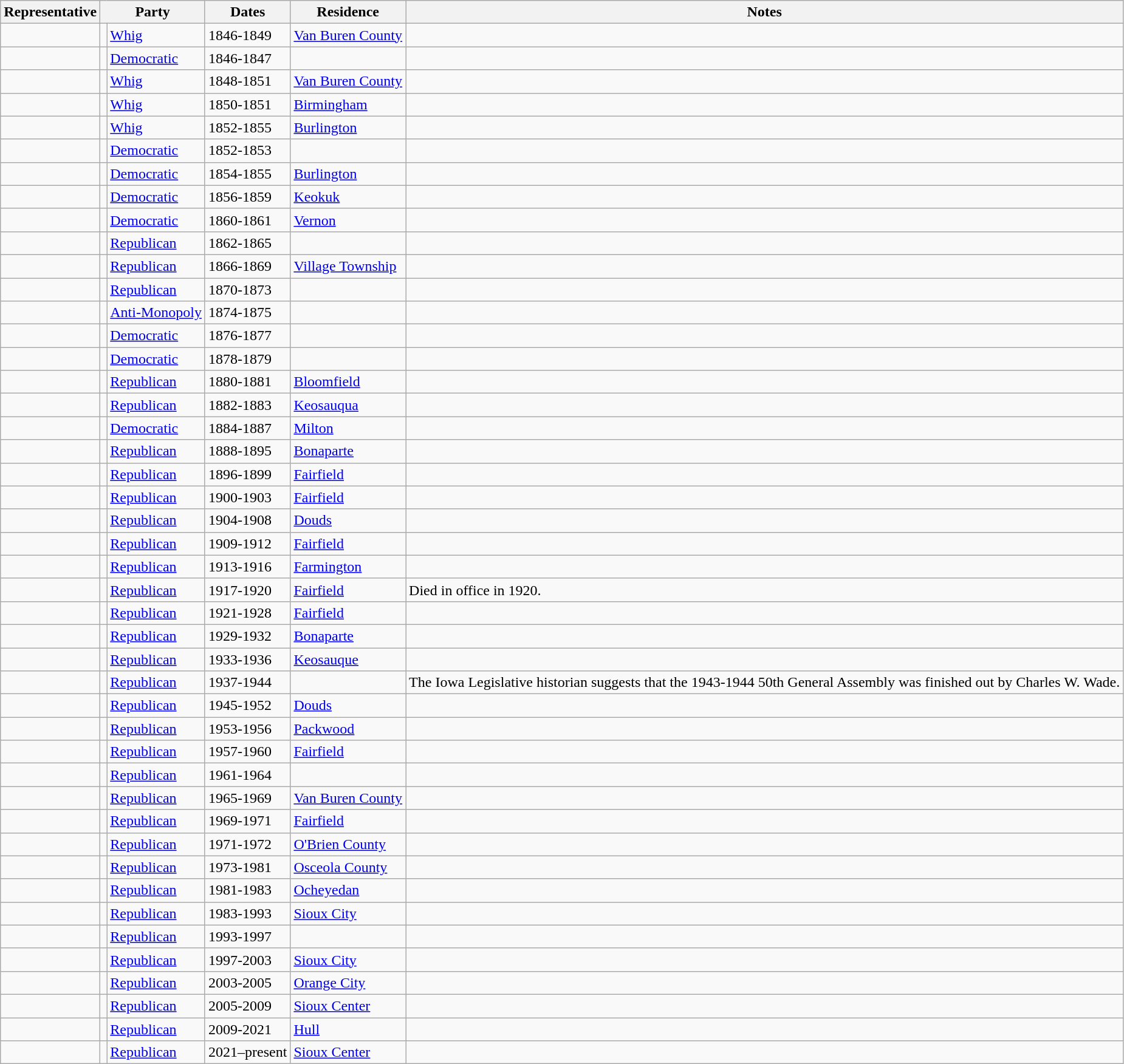<table class="sortable wikitable">
<tr valign=bottom>
<th>Representative</th>
<th colspan="2">Party</th>
<th>Dates</th>
<th>Residence</th>
<th>Notes</th>
</tr>
<tr>
<td></td>
<td bgcolor=></td>
<td><a href='#'>Whig</a></td>
<td>1846-1849</td>
<td><a href='#'>Van Buren County</a></td>
<td></td>
</tr>
<tr>
<td></td>
<td bgcolor=></td>
<td><a href='#'>Democratic</a></td>
<td>1846-1847</td>
<td></td>
</tr>
<tr>
<td></td>
<td bgcolor=></td>
<td><a href='#'>Whig</a></td>
<td>1848-1851</td>
<td><a href='#'>Van Buren County</a></td>
<td></td>
</tr>
<tr>
<td></td>
<td bgcolor=></td>
<td><a href='#'>Whig</a></td>
<td>1850-1851</td>
<td><a href='#'>Birmingham</a></td>
<td></td>
</tr>
<tr>
<td></td>
<td bgcolor=></td>
<td><a href='#'>Whig</a></td>
<td>1852-1855</td>
<td><a href='#'>Burlington</a></td>
<td></td>
</tr>
<tr>
<td></td>
<td bgcolor=></td>
<td><a href='#'>Democratic</a></td>
<td>1852-1853</td>
<td></td>
<td></td>
</tr>
<tr>
<td></td>
<td bgcolor=></td>
<td><a href='#'>Democratic</a></td>
<td>1854-1855</td>
<td><a href='#'>Burlington</a></td>
<td></td>
</tr>
<tr>
<td></td>
<td bgcolor=></td>
<td><a href='#'>Democratic</a></td>
<td>1856-1859</td>
<td><a href='#'>Keokuk</a></td>
<td></td>
</tr>
<tr>
<td></td>
<td bgcolor=></td>
<td><a href='#'>Democratic</a></td>
<td>1860-1861</td>
<td><a href='#'>Vernon</a></td>
<td></td>
</tr>
<tr>
<td></td>
<td bgcolor=></td>
<td><a href='#'>Republican</a></td>
<td>1862-1865</td>
<td></td>
<td></td>
</tr>
<tr>
<td></td>
<td bgcolor=></td>
<td><a href='#'>Republican</a></td>
<td>1866-1869</td>
<td><a href='#'>Village Township</a></td>
<td></td>
</tr>
<tr>
<td></td>
<td bgcolor=></td>
<td><a href='#'>Republican</a></td>
<td>1870-1873</td>
<td></td>
<td></td>
</tr>
<tr>
<td></td>
<td bgcolor=></td>
<td><a href='#'>Anti-Monopoly</a></td>
<td>1874-1875</td>
<td></td>
<td></td>
</tr>
<tr>
<td></td>
<td bgcolor=></td>
<td><a href='#'>Democratic</a></td>
<td>1876-1877</td>
<td></td>
<td></td>
</tr>
<tr>
<td></td>
<td bgcolor=></td>
<td><a href='#'>Democratic</a></td>
<td>1878-1879</td>
<td></td>
<td></td>
</tr>
<tr>
<td></td>
<td bgcolor=></td>
<td><a href='#'>Republican</a></td>
<td>1880-1881</td>
<td><a href='#'>Bloomfield</a></td>
<td></td>
</tr>
<tr>
<td></td>
<td bgcolor=></td>
<td><a href='#'>Republican</a></td>
<td>1882-1883</td>
<td><a href='#'>Keosauqua</a></td>
<td></td>
</tr>
<tr>
<td></td>
<td bgcolor=></td>
<td><a href='#'>Democratic</a></td>
<td>1884-1887</td>
<td><a href='#'>Milton</a></td>
<td></td>
</tr>
<tr>
<td></td>
<td bgcolor=></td>
<td><a href='#'>Republican</a></td>
<td>1888-1895</td>
<td><a href='#'>Bonaparte</a></td>
<td></td>
</tr>
<tr>
<td></td>
<td bgcolor=></td>
<td><a href='#'>Republican</a></td>
<td>1896-1899</td>
<td><a href='#'>Fairfield</a></td>
<td></td>
</tr>
<tr>
<td></td>
<td bgcolor=></td>
<td><a href='#'>Republican</a></td>
<td>1900-1903</td>
<td><a href='#'>Fairfield</a></td>
<td></td>
</tr>
<tr>
<td></td>
<td bgcolor=></td>
<td><a href='#'>Republican</a></td>
<td>1904-1908</td>
<td><a href='#'>Douds</a></td>
<td></td>
</tr>
<tr>
<td></td>
<td bgcolor=></td>
<td><a href='#'>Republican</a></td>
<td>1909-1912</td>
<td><a href='#'>Fairfield</a></td>
<td></td>
</tr>
<tr>
<td></td>
<td bgcolor=></td>
<td><a href='#'>Republican</a></td>
<td>1913-1916</td>
<td><a href='#'>Farmington</a></td>
<td></td>
</tr>
<tr>
<td></td>
<td bgcolor=></td>
<td><a href='#'>Republican</a></td>
<td>1917-1920</td>
<td><a href='#'>Fairfield</a></td>
<td>Died in office in 1920.</td>
</tr>
<tr>
<td></td>
<td bgcolor=></td>
<td><a href='#'>Republican</a></td>
<td>1921-1928</td>
<td><a href='#'>Fairfield</a></td>
<td></td>
</tr>
<tr>
<td></td>
<td bgcolor=></td>
<td><a href='#'>Republican</a></td>
<td>1929-1932</td>
<td><a href='#'>Bonaparte</a></td>
<td></td>
</tr>
<tr>
<td></td>
<td bgcolor=></td>
<td><a href='#'>Republican</a></td>
<td>1933-1936</td>
<td><a href='#'>Keosauque</a></td>
<td></td>
</tr>
<tr>
<td></td>
<td bgcolor=></td>
<td><a href='#'>Republican</a></td>
<td>1937-1944</td>
<td></td>
<td>The Iowa Legislative historian suggests that  the 1943-1944 50th General Assembly was finished out by Charles W. Wade.</td>
</tr>
<tr>
<td></td>
<td bgcolor=></td>
<td><a href='#'>Republican</a></td>
<td>1945-1952</td>
<td><a href='#'>Douds</a></td>
<td></td>
</tr>
<tr>
<td></td>
<td bgcolor=></td>
<td><a href='#'>Republican</a></td>
<td>1953-1956</td>
<td><a href='#'>Packwood</a></td>
<td></td>
</tr>
<tr>
<td></td>
<td bgcolor=></td>
<td><a href='#'>Republican</a></td>
<td>1957-1960</td>
<td><a href='#'>Fairfield</a></td>
<td></td>
</tr>
<tr>
<td></td>
<td bgcolor=></td>
<td><a href='#'>Republican</a></td>
<td>1961-1964</td>
<td></td>
<td></td>
</tr>
<tr>
<td></td>
<td bgcolor=></td>
<td><a href='#'>Republican</a></td>
<td>1965-1969</td>
<td><a href='#'>Van Buren County</a></td>
<td></td>
</tr>
<tr>
<td></td>
<td bgcolor=></td>
<td><a href='#'>Republican</a></td>
<td>1969-1971</td>
<td><a href='#'>Fairfield</a></td>
<td></td>
</tr>
<tr>
<td></td>
<td bgcolor=></td>
<td><a href='#'>Republican</a></td>
<td>1971-1972</td>
<td><a href='#'>O'Brien County</a></td>
<td></td>
</tr>
<tr>
<td></td>
<td bgcolor=></td>
<td><a href='#'>Republican</a></td>
<td>1973-1981</td>
<td><a href='#'>Osceola County</a></td>
<td></td>
</tr>
<tr>
<td></td>
<td bgcolor=></td>
<td><a href='#'>Republican</a></td>
<td>1981-1983</td>
<td><a href='#'>Ocheyedan</a></td>
<td></td>
</tr>
<tr>
<td></td>
<td bgcolor=></td>
<td><a href='#'>Republican</a></td>
<td>1983-1993</td>
<td><a href='#'>Sioux City</a></td>
<td></td>
</tr>
<tr>
<td></td>
<td bgcolor=></td>
<td><a href='#'>Republican</a></td>
<td>1993-1997</td>
<td></td>
<td></td>
</tr>
<tr>
<td></td>
<td bgcolor=></td>
<td><a href='#'>Republican</a></td>
<td>1997-2003</td>
<td><a href='#'>Sioux City</a></td>
<td></td>
</tr>
<tr>
<td></td>
<td bgcolor=></td>
<td><a href='#'>Republican</a></td>
<td>2003-2005</td>
<td><a href='#'>Orange City</a></td>
<td></td>
</tr>
<tr>
<td></td>
<td bgcolor=></td>
<td><a href='#'>Republican</a></td>
<td>2005-2009</td>
<td><a href='#'>Sioux Center</a></td>
<td></td>
</tr>
<tr>
<td></td>
<td bgcolor=></td>
<td><a href='#'>Republican</a></td>
<td>2009-2021</td>
<td><a href='#'>Hull</a></td>
<td></td>
</tr>
<tr>
<td></td>
<td bgcolor=></td>
<td><a href='#'>Republican</a></td>
<td>2021–present</td>
<td><a href='#'>Sioux Center</a></td>
<td></td>
</tr>
</table>
